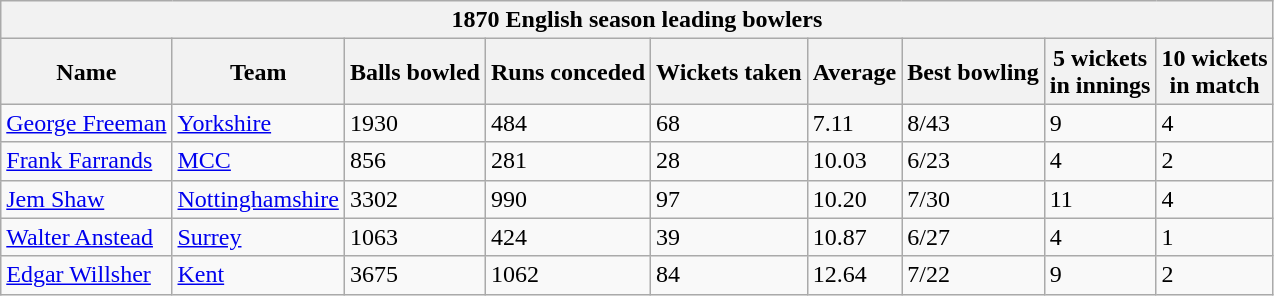<table class="wikitable">
<tr>
<th bgcolor="#efefef" colspan="9">1870 English season leading bowlers</th>
</tr>
<tr bgcolor="#efefef">
<th>Name</th>
<th>Team</th>
<th>Balls bowled</th>
<th>Runs conceded</th>
<th>Wickets taken</th>
<th>Average</th>
<th>Best bowling</th>
<th>5 wickets<br>in innings</th>
<th>10 wickets<br>in match</th>
</tr>
<tr>
<td><a href='#'>George Freeman</a></td>
<td><a href='#'>Yorkshire</a></td>
<td>1930</td>
<td>484</td>
<td>68</td>
<td>7.11</td>
<td>8/43</td>
<td>9</td>
<td>4</td>
</tr>
<tr>
<td><a href='#'>Frank Farrands</a></td>
<td><a href='#'>MCC</a></td>
<td>856</td>
<td>281</td>
<td>28</td>
<td>10.03</td>
<td>6/23</td>
<td>4</td>
<td>2</td>
</tr>
<tr>
<td><a href='#'>Jem Shaw</a></td>
<td><a href='#'>Nottinghamshire</a></td>
<td>3302</td>
<td>990</td>
<td>97</td>
<td>10.20</td>
<td>7/30</td>
<td>11</td>
<td>4</td>
</tr>
<tr>
<td><a href='#'>Walter Anstead</a></td>
<td><a href='#'>Surrey</a></td>
<td>1063</td>
<td>424</td>
<td>39</td>
<td>10.87</td>
<td>6/27</td>
<td>4</td>
<td>1</td>
</tr>
<tr>
<td><a href='#'>Edgar Willsher</a></td>
<td><a href='#'>Kent</a></td>
<td>3675</td>
<td>1062</td>
<td>84</td>
<td>12.64</td>
<td>7/22</td>
<td>9</td>
<td>2</td>
</tr>
</table>
